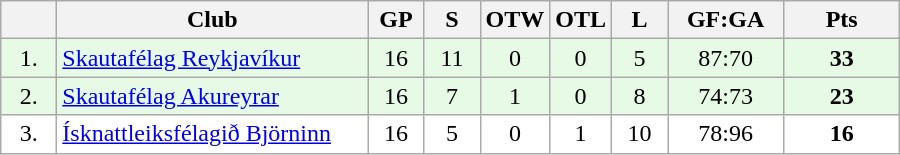<table class="wikitable">
<tr>
<th width="30"></th>
<th width="200">Club</th>
<th width="30">GP</th>
<th width="30">S</th>
<th width="30">OTW</th>
<th width="30">OTL</th>
<th width="30">L</th>
<th width="70">GF:GA</th>
<th width="70">Pts</th>
</tr>
<tr bgcolor="#e6fae6" align="center">
<td>1.</td>
<td align="left"><a href='#'>Skautafélag Reykjavíkur</a></td>
<td>16</td>
<td>11</td>
<td>0</td>
<td>0</td>
<td>5</td>
<td>87:70</td>
<td><strong>33</strong></td>
</tr>
<tr bgcolor="#e6fae6" align="center">
<td>2.</td>
<td align="left"><a href='#'>Skautafélag Akureyrar</a></td>
<td>16</td>
<td>7</td>
<td>1</td>
<td>0</td>
<td>8</td>
<td>74:73</td>
<td><strong>23</strong></td>
</tr>
<tr bgcolor="#FFFFFF" align="center">
<td>3.</td>
<td align="left"><a href='#'>Ísknattleiksfélagið Björninn</a></td>
<td>16</td>
<td>5</td>
<td>0</td>
<td>1</td>
<td>10</td>
<td>78:96</td>
<td><strong>16</strong></td>
</tr>
</table>
